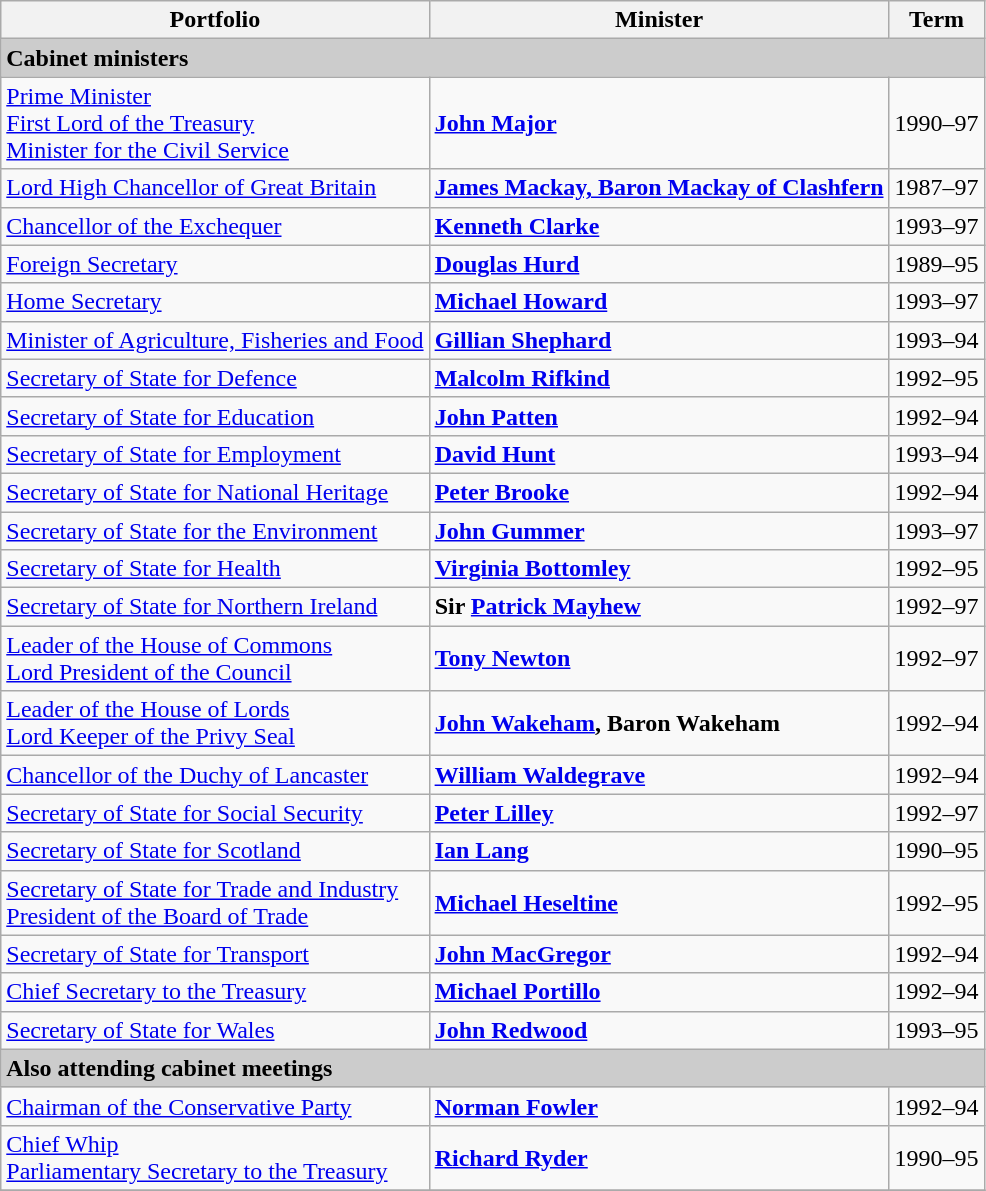<table class="wikitable">
<tr>
<th>Portfolio</th>
<th>Minister</th>
<th>Term</th>
</tr>
<tr>
<td style="background:#cccccc;" colspan="4"><strong>Cabinet ministers</strong></td>
</tr>
<tr>
<td><a href='#'>Prime Minister</a><br><a href='#'>First Lord of the Treasury</a><br><a href='#'>Minister for the Civil Service</a></td>
<td><strong><a href='#'>John Major</a></strong></td>
<td>1990–97</td>
</tr>
<tr>
<td><a href='#'>Lord High Chancellor of Great Britain</a></td>
<td><strong><a href='#'>James Mackay, Baron Mackay of Clashfern</a></strong></td>
<td>1987–97</td>
</tr>
<tr>
<td><a href='#'>Chancellor of the Exchequer</a></td>
<td><strong><a href='#'>Kenneth Clarke</a></strong></td>
<td>1993–97</td>
</tr>
<tr>
<td><a href='#'>Foreign Secretary</a></td>
<td><strong><a href='#'>Douglas Hurd</a></strong></td>
<td>1989–95</td>
</tr>
<tr>
<td><a href='#'>Home Secretary</a></td>
<td><strong><a href='#'>Michael Howard</a></strong></td>
<td>1993–97</td>
</tr>
<tr>
<td><a href='#'>Minister of Agriculture, Fisheries and Food</a></td>
<td><strong><a href='#'>Gillian Shephard</a></strong></td>
<td>1993–94</td>
</tr>
<tr>
<td><a href='#'>Secretary of State for Defence</a></td>
<td><strong><a href='#'>Malcolm Rifkind</a></strong></td>
<td>1992–95</td>
</tr>
<tr>
<td><a href='#'>Secretary of State for Education</a></td>
<td><strong><a href='#'>John Patten</a></strong></td>
<td>1992–94</td>
</tr>
<tr>
<td><a href='#'>Secretary of State for Employment</a></td>
<td><strong><a href='#'>David Hunt</a></strong></td>
<td>1993–94</td>
</tr>
<tr>
<td><a href='#'>Secretary of State for National Heritage</a></td>
<td><strong><a href='#'>Peter Brooke</a></strong></td>
<td>1992–94</td>
</tr>
<tr>
<td><a href='#'>Secretary of State for the Environment</a></td>
<td><strong><a href='#'>John Gummer</a></strong></td>
<td>1993–97</td>
</tr>
<tr>
<td><a href='#'>Secretary of State for Health</a></td>
<td><strong><a href='#'>Virginia Bottomley</a></strong></td>
<td>1992–95</td>
</tr>
<tr>
<td><a href='#'>Secretary of State for Northern Ireland</a></td>
<td><strong>Sir <a href='#'>Patrick Mayhew</a></strong></td>
<td>1992–97</td>
</tr>
<tr>
<td><a href='#'>Leader of the House of Commons</a><br><a href='#'>Lord President of the Council</a></td>
<td><strong><a href='#'>Tony Newton</a></strong></td>
<td>1992–97</td>
</tr>
<tr>
<td><a href='#'>Leader of the House of Lords</a><br><a href='#'>Lord Keeper of the Privy Seal</a></td>
<td><strong><a href='#'>John Wakeham</a>, Baron Wakeham</strong></td>
<td>1992–94</td>
</tr>
<tr>
<td><a href='#'>Chancellor of the Duchy of Lancaster</a></td>
<td><strong><a href='#'>William Waldegrave</a></strong></td>
<td>1992–94</td>
</tr>
<tr>
<td><a href='#'>Secretary of State for Social Security</a></td>
<td><strong><a href='#'>Peter Lilley</a></strong></td>
<td>1992–97</td>
</tr>
<tr>
<td><a href='#'>Secretary of State for Scotland</a></td>
<td><strong><a href='#'>Ian Lang</a></strong></td>
<td>1990–95</td>
</tr>
<tr>
<td><a href='#'>Secretary of State for Trade and Industry</a><br><a href='#'>President of the Board of Trade</a></td>
<td><strong><a href='#'>Michael Heseltine</a></strong></td>
<td>1992–95</td>
</tr>
<tr>
<td><a href='#'>Secretary of State for Transport</a></td>
<td><strong><a href='#'>John MacGregor</a></strong></td>
<td>1992–94</td>
</tr>
<tr>
<td><a href='#'>Chief Secretary to the Treasury</a></td>
<td><strong><a href='#'>Michael Portillo</a></strong></td>
<td>1992–94</td>
</tr>
<tr>
<td><a href='#'>Secretary of State for Wales</a></td>
<td><strong><a href='#'>John Redwood</a></strong></td>
<td>1993–95</td>
</tr>
<tr>
<td style="background:#cccccc;" colspan="4"><strong>Also attending cabinet meetings</strong></td>
</tr>
<tr>
<td><a href='#'>Chairman of the Conservative Party</a></td>
<td><strong><a href='#'>Norman Fowler</a></strong></td>
<td>1992–94</td>
</tr>
<tr>
<td><a href='#'>Chief Whip</a><br><a href='#'>Parliamentary Secretary to the Treasury</a></td>
<td><strong><a href='#'>Richard Ryder</a></strong></td>
<td>1990–95</td>
</tr>
<tr>
</tr>
</table>
